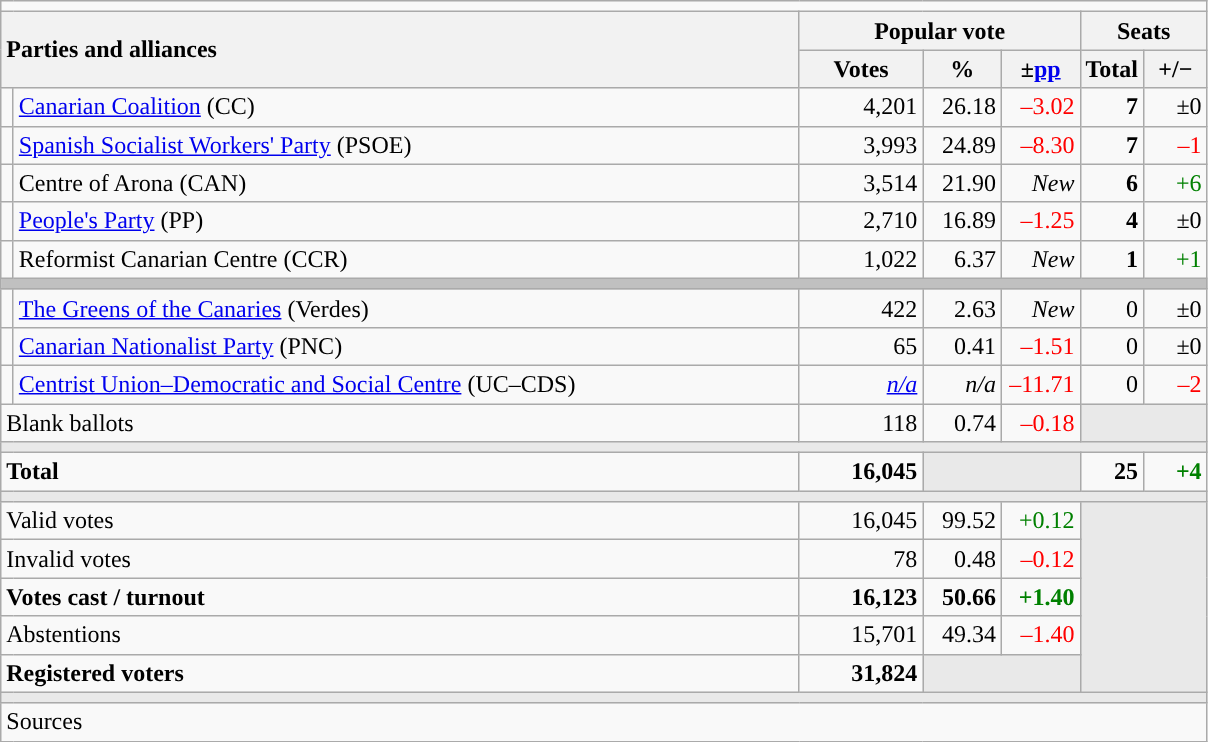<table class="wikitable" style="text-align:right;">
<tr>
<td colspan="7"></td>
</tr>
<tr>
<th style="text-align:left;" rowspan="2" colspan="2" width="525">Parties and alliances</th>
<th colspan="3">Popular vote</th>
<th colspan="2">Seats</th>
</tr>
<tr>
<th width="75">Votes</th>
<th width="45">%</th>
<th width="45">±<a href='#'>pp</a></th>
<th width="35">Total</th>
<th width="35">+/−</th>
</tr>
<tr>
<td width="1" style="color:inherit;background:"></td>
<td align="left"><a href='#'>Canarian Coalition</a> (CC)</td>
<td>4,201</td>
<td>26.18</td>
<td style="color:red;">–3.02</td>
<td><strong>7</strong></td>
<td>±0</td>
</tr>
<tr>
<td style="color:inherit;background:"></td>
<td align="left"><a href='#'>Spanish Socialist Workers' Party</a> (PSOE)</td>
<td>3,993</td>
<td>24.89</td>
<td style="color:red;">–8.30</td>
<td><strong>7</strong></td>
<td style="color:red;">–1</td>
</tr>
<tr>
<td style="color:inherit;background:"></td>
<td align="left">Centre of Arona (CAN)</td>
<td>3,514</td>
<td>21.90</td>
<td><em>New</em></td>
<td><strong>6</strong></td>
<td style="color:green;">+6</td>
</tr>
<tr>
<td style="color:inherit;background:"></td>
<td align="left"><a href='#'>People's Party</a> (PP)</td>
<td>2,710</td>
<td>16.89</td>
<td style="color:red;">–1.25</td>
<td><strong>4</strong></td>
<td>±0</td>
</tr>
<tr>
<td style="color:inherit;background:"></td>
<td align="left">Reformist Canarian Centre (CCR)</td>
<td>1,022</td>
<td>6.37</td>
<td><em>New</em></td>
<td><strong>1</strong></td>
<td style="color:green;">+1</td>
</tr>
<tr>
<td colspan="7" style="color:inherit;background:#C0C0C0"></td>
</tr>
<tr>
<td style="color:inherit;background:"></td>
<td align="left"><a href='#'>The Greens of the Canaries</a> (Verdes)</td>
<td>422</td>
<td>2.63</td>
<td><em>New</em></td>
<td>0</td>
<td>±0</td>
</tr>
<tr>
<td style="color:inherit;background:"></td>
<td align="left"><a href='#'>Canarian Nationalist Party</a> (PNC)</td>
<td>65</td>
<td>0.41</td>
<td style="color:red;">–1.51</td>
<td>0</td>
<td>±0</td>
</tr>
<tr>
<td style="color:inherit;background:"></td>
<td align="left"><a href='#'>Centrist Union–Democratic and Social Centre</a> (UC–CDS)</td>
<td><em><a href='#'>n/a</a></em></td>
<td><em>n/a</em></td>
<td style="color:red;">–11.71</td>
<td>0</td>
<td style="color:red;">–2</td>
</tr>
<tr>
<td align="left" colspan="2">Blank ballots</td>
<td>118</td>
<td>0.74</td>
<td style="color:red;">–0.18</td>
<td style="color:inherit;background:#E9E9E9" colspan="2"></td>
</tr>
<tr>
<td colspan="7" style="color:inherit;background:#E9E9E9"></td>
</tr>
<tr style="font-weight:bold;">
<td align="left" colspan="2">Total</td>
<td>16,045</td>
<td bgcolor="#E9E9E9" colspan="2"></td>
<td>25</td>
<td style="color:green;">+4</td>
</tr>
<tr>
<td colspan="7" style="color:inherit;background:#E9E9E9"></td>
</tr>
<tr>
<td align="left" colspan="2">Valid votes</td>
<td>16,045</td>
<td>99.52</td>
<td style="color:green;">+0.12</td>
<td bgcolor="#E9E9E9" colspan="2" rowspan="5"></td>
</tr>
<tr>
<td align="left" colspan="2">Invalid votes</td>
<td>78</td>
<td>0.48</td>
<td style="color:red;">–0.12</td>
</tr>
<tr style="font-weight:bold;">
<td align="left" colspan="2">Votes cast / turnout</td>
<td>16,123</td>
<td>50.66</td>
<td style="color:green;">+1.40</td>
</tr>
<tr>
<td align="left" colspan="2">Abstentions</td>
<td>15,701</td>
<td>49.34</td>
<td style="color:red;">–1.40</td>
</tr>
<tr style="font-weight:bold;">
<td align="left" colspan="2">Registered voters</td>
<td>31,824</td>
<td bgcolor="#E9E9E9" colspan="2"></td>
</tr>
<tr>
<td colspan="7" style="color:inherit;background:#E9E9E9"></td>
</tr>
<tr>
<td align="left" colspan="7">Sources</td>
</tr>
</table>
